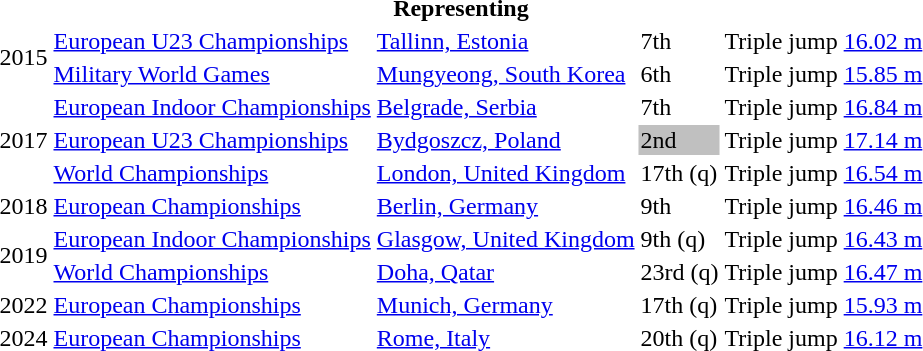<table>
<tr>
<th colspan="6">Representing </th>
</tr>
<tr>
<td rowspan=2>2015</td>
<td><a href='#'>European U23 Championships</a></td>
<td><a href='#'>Tallinn, Estonia</a></td>
<td>7th</td>
<td>Triple jump</td>
<td><a href='#'>16.02 m</a></td>
</tr>
<tr>
<td><a href='#'>Military World Games</a></td>
<td><a href='#'>Mungyeong, South Korea</a></td>
<td>6th</td>
<td>Triple jump</td>
<td><a href='#'>15.85 m</a></td>
</tr>
<tr>
<td rowspan=3>2017</td>
<td><a href='#'>European Indoor Championships</a></td>
<td><a href='#'>Belgrade, Serbia</a></td>
<td>7th</td>
<td>Triple jump</td>
<td><a href='#'>16.84 m</a></td>
</tr>
<tr>
<td><a href='#'>European U23 Championships</a></td>
<td><a href='#'>Bydgoszcz, Poland</a></td>
<td bgcolor=silver>2nd</td>
<td>Triple jump</td>
<td><a href='#'>17.14 m</a></td>
</tr>
<tr>
<td><a href='#'>World Championships</a></td>
<td><a href='#'>London, United Kingdom</a></td>
<td>17th (q)</td>
<td>Triple jump</td>
<td><a href='#'>16.54 m</a></td>
</tr>
<tr>
<td>2018</td>
<td><a href='#'>European Championships</a></td>
<td><a href='#'>Berlin, Germany</a></td>
<td>9th</td>
<td>Triple jump</td>
<td><a href='#'>16.46 m</a></td>
</tr>
<tr>
<td rowspan=2>2019</td>
<td><a href='#'>European Indoor Championships</a></td>
<td><a href='#'>Glasgow, United Kingdom</a></td>
<td>9th (q)</td>
<td>Triple jump</td>
<td><a href='#'>16.43 m</a></td>
</tr>
<tr>
<td><a href='#'>World Championships</a></td>
<td><a href='#'>Doha, Qatar</a></td>
<td>23rd (q)</td>
<td>Triple jump</td>
<td><a href='#'>16.47 m</a></td>
</tr>
<tr>
<td>2022</td>
<td><a href='#'>European Championships</a></td>
<td><a href='#'>Munich, Germany</a></td>
<td>17th (q)</td>
<td>Triple jump</td>
<td><a href='#'>15.93 m</a></td>
</tr>
<tr>
<td>2024</td>
<td><a href='#'>European Championships</a></td>
<td><a href='#'>Rome, Italy</a></td>
<td>20th (q)</td>
<td>Triple jump</td>
<td><a href='#'>16.12 m</a></td>
</tr>
</table>
